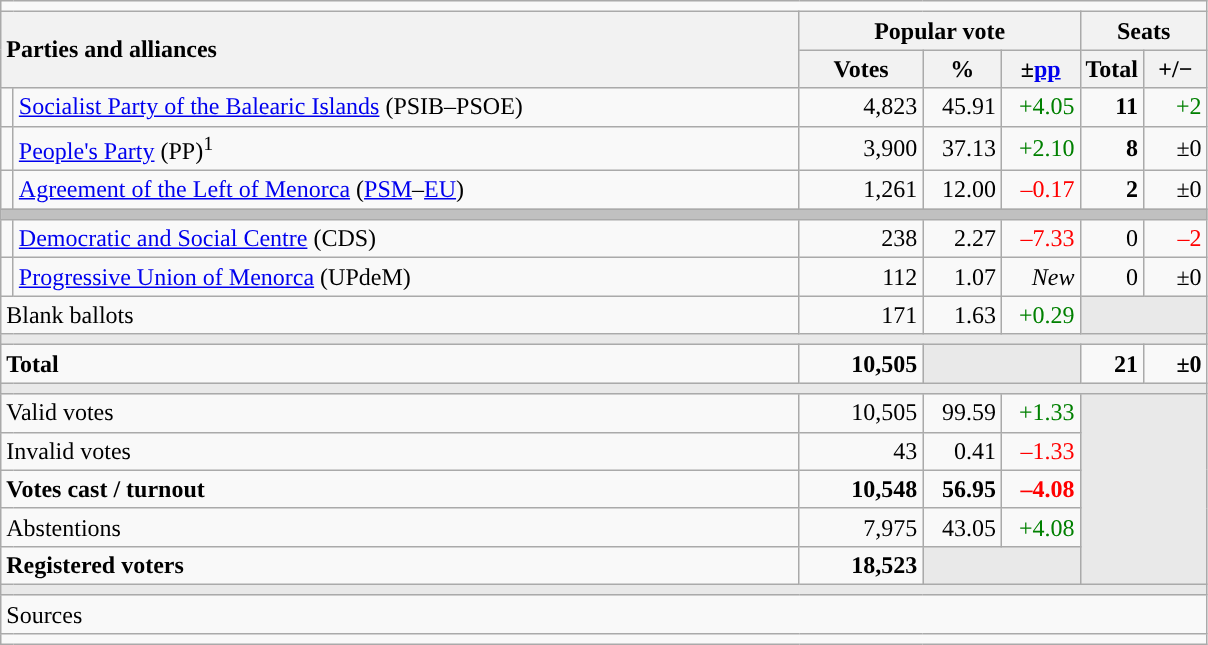<table class="wikitable" style="text-align:right;">
<tr>
<td colspan="7"></td>
</tr>
<tr>
<th style="text-align:left;" rowspan="2" colspan="2" width="525">Parties and alliances</th>
<th colspan="3">Popular vote</th>
<th colspan="2">Seats</th>
</tr>
<tr>
<th width="75">Votes</th>
<th width="45">%</th>
<th width="45">±<a href='#'>pp</a></th>
<th width="35">Total</th>
<th width="35">+/−</th>
</tr>
<tr>
<td width="1" style="color:inherit;background:"></td>
<td align="left"><a href='#'>Socialist Party of the Balearic Islands</a> (PSIB–PSOE)</td>
<td>4,823</td>
<td>45.91</td>
<td style="color:green;">+4.05</td>
<td><strong>11</strong></td>
<td style="color:green;">+2</td>
</tr>
<tr>
<td style="color:inherit;background:"></td>
<td align="left"><a href='#'>People's Party</a> (PP)<sup>1</sup></td>
<td>3,900</td>
<td>37.13</td>
<td style="color:green;">+2.10</td>
<td><strong>8</strong></td>
<td>±0</td>
</tr>
<tr>
<td style="color:inherit;background:"></td>
<td align="left"><a href='#'>Agreement of the Left of Menorca</a> (<a href='#'>PSM</a>–<a href='#'>EU</a>)</td>
<td>1,261</td>
<td>12.00</td>
<td style="color:red;">–0.17</td>
<td><strong>2</strong></td>
<td>±0</td>
</tr>
<tr>
<td colspan="7" bgcolor="#C0C0C0"></td>
</tr>
<tr>
<td style="color:inherit;background:"></td>
<td align="left"><a href='#'>Democratic and Social Centre</a> (CDS)</td>
<td>238</td>
<td>2.27</td>
<td style="color:red;">–7.33</td>
<td>0</td>
<td style="color:red;">–2</td>
</tr>
<tr>
<td style="color:inherit;background:"></td>
<td align="left"><a href='#'>Progressive Union of Menorca</a> (UPdeM)</td>
<td>112</td>
<td>1.07</td>
<td><em>New</em></td>
<td>0</td>
<td>±0</td>
</tr>
<tr>
<td align="left" colspan="2">Blank ballots</td>
<td>171</td>
<td>1.63</td>
<td style="color:green;">+0.29</td>
<td bgcolor="#E9E9E9" colspan="2"></td>
</tr>
<tr>
<td colspan="7" bgcolor="#E9E9E9"></td>
</tr>
<tr style="font-weight:bold;">
<td align="left" colspan="2">Total</td>
<td>10,505</td>
<td bgcolor="#E9E9E9" colspan="2"></td>
<td>21</td>
<td>±0</td>
</tr>
<tr>
<td colspan="7" bgcolor="#E9E9E9"></td>
</tr>
<tr>
<td align="left" colspan="2">Valid votes</td>
<td>10,505</td>
<td>99.59</td>
<td style="color:green;">+1.33</td>
<td bgcolor="#E9E9E9" colspan="2" rowspan="5"></td>
</tr>
<tr>
<td align="left" colspan="2">Invalid votes</td>
<td>43</td>
<td>0.41</td>
<td style="color:red;">–1.33</td>
</tr>
<tr style="font-weight:bold;">
<td align="left" colspan="2">Votes cast / turnout</td>
<td>10,548</td>
<td>56.95</td>
<td style="color:red;">–4.08</td>
</tr>
<tr>
<td align="left" colspan="2">Abstentions</td>
<td>7,975</td>
<td>43.05</td>
<td style="color:green;">+4.08</td>
</tr>
<tr style="font-weight:bold;">
<td align="left" colspan="2">Registered voters</td>
<td>18,523</td>
<td bgcolor="#E9E9E9" colspan="2"></td>
</tr>
<tr>
<td colspan="7" bgcolor="#E9E9E9"></td>
</tr>
<tr>
<td align="left" colspan="7">Sources</td>
</tr>
<tr>
<td colspan="7" style="text-align:left; max-width:790px;"></td>
</tr>
</table>
